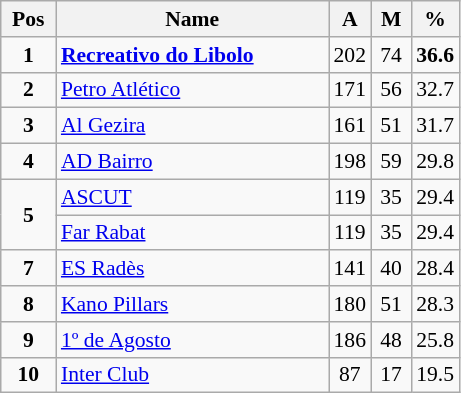<table class="wikitable" style="text-align:center; font-size:90%;">
<tr>
<th width=30px>Pos</th>
<th width=175px>Name</th>
<th width=20px>A</th>
<th width=20px>M</th>
<th width=25px>%</th>
</tr>
<tr>
<td><strong>1</strong></td>
<td align=left> <strong><a href='#'>Recreativo do Libolo</a></strong></td>
<td>202</td>
<td>74</td>
<td><strong>36.6</strong></td>
</tr>
<tr>
<td><strong>2</strong></td>
<td align=left> <a href='#'>Petro Atlético</a></td>
<td>171</td>
<td>56</td>
<td>32.7</td>
</tr>
<tr>
<td><strong>3</strong></td>
<td align=left> <a href='#'>Al Gezira</a></td>
<td>161</td>
<td>51</td>
<td>31.7</td>
</tr>
<tr>
<td><strong>4</strong></td>
<td align=left> <a href='#'>AD Bairro</a></td>
<td>198</td>
<td>59</td>
<td>29.8</td>
</tr>
<tr>
<td rowspan=2><strong>5</strong></td>
<td align=left> <a href='#'>ASCUT</a></td>
<td>119</td>
<td>35</td>
<td>29.4</td>
</tr>
<tr>
<td align=left> <a href='#'>Far Rabat</a></td>
<td>119</td>
<td>35</td>
<td>29.4</td>
</tr>
<tr>
<td><strong>7</strong></td>
<td align=left> <a href='#'>ES Radès</a></td>
<td>141</td>
<td>40</td>
<td>28.4</td>
</tr>
<tr>
<td><strong>8</strong></td>
<td align=left> <a href='#'>Kano Pillars</a></td>
<td>180</td>
<td>51</td>
<td>28.3</td>
</tr>
<tr>
<td><strong>9</strong></td>
<td align=left> <a href='#'>1º de Agosto</a></td>
<td>186</td>
<td>48</td>
<td>25.8</td>
</tr>
<tr>
<td><strong>10</strong></td>
<td align=left> <a href='#'>Inter Club</a></td>
<td>87</td>
<td>17</td>
<td>19.5</td>
</tr>
</table>
